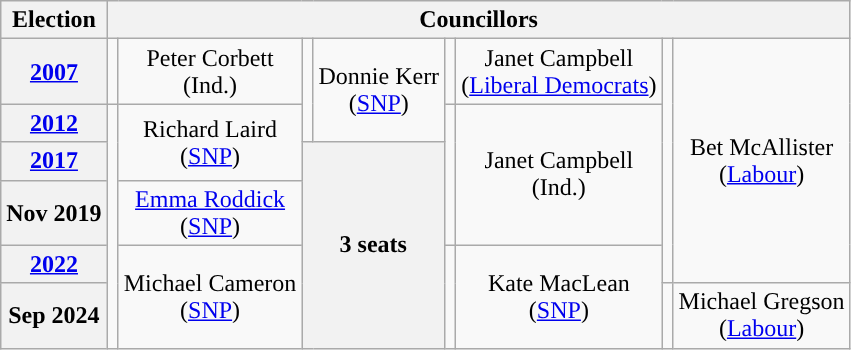<table class="wikitable" style="text-align:center">
<tr>
<th>Election</th>
<th colspan=8>Councillors</th>
</tr>
<tr>
<th><a href='#'>2007</a></th>
<td rowspan=1; style="background-color: "></td>
<td rowspan=1>Peter Corbett<br>(Ind.)</td>
<td rowspan=2; style="background-color: "></td>
<td rowspan=2>Donnie Kerr<br>(<a href='#'>SNP</a>)</td>
<td rowspan=1; style="background-color: "></td>
<td rowspan=1>Janet Campbell<br>(<a href='#'>Liberal Democrats</a>)</td>
<td rowspan=5; style="background-color: "></td>
<td rowspan=5>Bet McAllister<br>(<a href='#'>Labour</a>)</td>
</tr>
<tr>
<th><a href='#'>2012</a></th>
<td rowspan=5; style="background-color: "></td>
<td rowspan=2>Richard Laird<br>(<a href='#'>SNP</a>)</td>
<td rowspan=3; style="background-color: "></td>
<td rowspan=3>Janet Campbell<br>(Ind.)</td>
</tr>
<tr>
<th><a href='#'>2017</a></th>
<th colspan=2; rowspan=4>3 seats</th>
</tr>
<tr>
<th>Nov 2019</th>
<td rowspan=1><a href='#'>Emma Roddick</a><br>(<a href='#'>SNP</a>)</td>
</tr>
<tr>
<th><a href='#'>2022</a></th>
<td rowspan="2">Michael Cameron<br>(<a href='#'>SNP</a>)</td>
<td rowspan=2; style="background-color: "></td>
<td rowspan=2>Kate MacLean<br>(<a href='#'>SNP</a>)</td>
</tr>
<tr>
<th>Sep 2024</th>
<td rowspan=1; style="background-color: "></td>
<td>Michael Gregson<br>(<a href='#'>Labour</a>)</td>
</tr>
</table>
